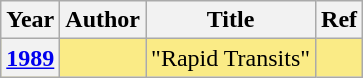<table class="wikitable">
<tr>
<th>Year</th>
<th>Author</th>
<th>Title</th>
<th>Ref</th>
</tr>
<tr style="background:#FAEB86">
<th><a href='#'>1989</a></th>
<td></td>
<td>"Rapid Transits"</td>
<td></td>
</tr>
</table>
